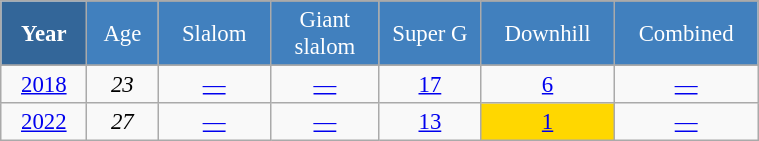<table class="wikitable" style="font-size:95%; text-align:center; border:grey solid 1px; border-collapse:collapse;" width="40%">
<tr style="background-color:#369; color:white;">
<td rowspan="2" colspan="1" width="4%"><strong>Year</strong></td>
</tr>
<tr style="background-color:#4180be; color:white;">
<td width="3%">Age</td>
<td width="5%">Slalom</td>
<td width="5%">Giant<br>slalom</td>
<td width="5%">Super G</td>
<td width="5%">Downhill</td>
<td width="5%">Combined</td>
</tr>
<tr style="background-color:#8CB2D8; color:white;">
</tr>
<tr>
<td><a href='#'>2018</a></td>
<td><em>23</em></td>
<td><a href='#'>—</a></td>
<td><a href='#'>—</a></td>
<td><a href='#'>17</a></td>
<td><a href='#'>6</a></td>
<td><a href='#'>—</a></td>
</tr>
<tr>
<td><a href='#'>2022</a></td>
<td><em>27</em></td>
<td><a href='#'>—</a></td>
<td><a href='#'>—</a></td>
<td><a href='#'>13</a></td>
<td bgcolor=gold><a href='#'>1</a></td>
<td><a href='#'>—</a></td>
</tr>
</table>
